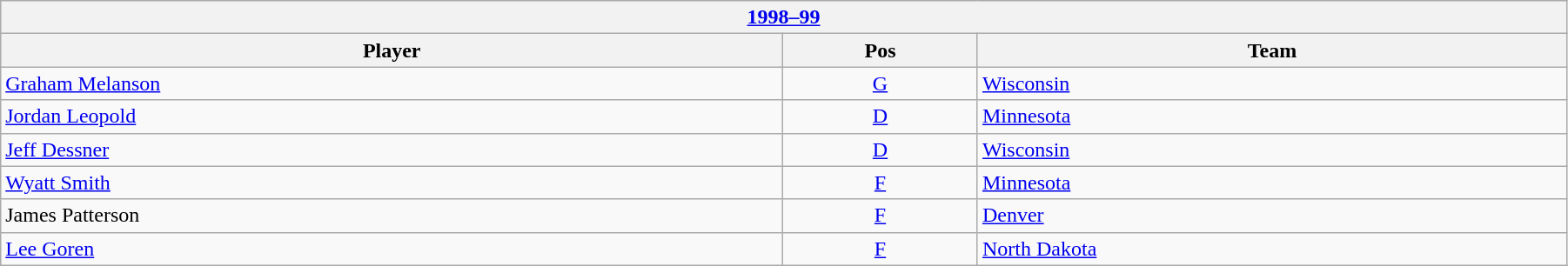<table class="wikitable" width=95%>
<tr>
<th colspan=3><a href='#'>1998–99</a></th>
</tr>
<tr>
<th>Player</th>
<th>Pos</th>
<th>Team</th>
</tr>
<tr>
<td><a href='#'>Graham Melanson</a></td>
<td align=center><a href='#'>G</a></td>
<td><a href='#'>Wisconsin</a></td>
</tr>
<tr>
<td><a href='#'>Jordan Leopold</a></td>
<td align=center><a href='#'>D</a></td>
<td><a href='#'>Minnesota</a></td>
</tr>
<tr>
<td><a href='#'>Jeff Dessner</a></td>
<td align=center><a href='#'>D</a></td>
<td><a href='#'>Wisconsin</a></td>
</tr>
<tr>
<td><a href='#'>Wyatt Smith</a></td>
<td align=center><a href='#'>F</a></td>
<td><a href='#'>Minnesota</a></td>
</tr>
<tr>
<td>James Patterson</td>
<td align=center><a href='#'>F</a></td>
<td><a href='#'>Denver</a></td>
</tr>
<tr>
<td><a href='#'>Lee Goren</a></td>
<td align=center><a href='#'>F</a></td>
<td><a href='#'>North Dakota</a></td>
</tr>
</table>
